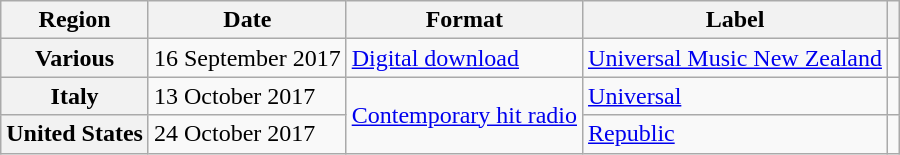<table class="wikitable plainrowheaders">
<tr>
<th>Region</th>
<th>Date</th>
<th>Format</th>
<th>Label</th>
<th></th>
</tr>
<tr>
<th scope="row">Various</th>
<td>16 September 2017</td>
<td><a href='#'>Digital download</a></td>
<td><a href='#'>Universal Music New Zealand</a></td>
<td align="center"></td>
</tr>
<tr>
<th scope="row">Italy</th>
<td>13 October 2017</td>
<td rowspan="2"><a href='#'>Contemporary hit radio</a></td>
<td><a href='#'>Universal</a></td>
<td align="center"></td>
</tr>
<tr>
<th scope="row">United States</th>
<td>24 October 2017</td>
<td><a href='#'>Republic</a></td>
<td align="center"></td>
</tr>
</table>
